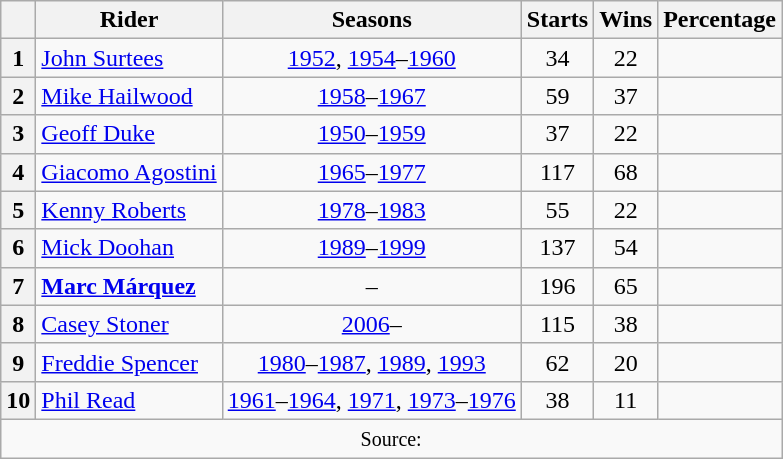<table class="wikitable" style="text-align:center">
<tr>
<th></th>
<th>Rider</th>
<th>Seasons</th>
<th>Starts</th>
<th>Wins</th>
<th>Percentage</th>
</tr>
<tr>
<th>1</th>
<td align=left> <a href='#'>John Surtees</a></td>
<td><a href='#'>1952</a>, <a href='#'>1954</a>–<a href='#'>1960</a></td>
<td>34</td>
<td>22</td>
<td></td>
</tr>
<tr>
<th>2</th>
<td align=left> <a href='#'>Mike Hailwood</a></td>
<td><a href='#'>1958</a>–<a href='#'>1967</a></td>
<td>59</td>
<td>37</td>
<td></td>
</tr>
<tr>
<th>3</th>
<td align=left> <a href='#'>Geoff Duke</a></td>
<td><a href='#'>1950</a>–<a href='#'>1959</a></td>
<td>37</td>
<td>22</td>
<td></td>
</tr>
<tr>
<th>4</th>
<td align=left> <a href='#'>Giacomo Agostini</a></td>
<td><a href='#'>1965</a>–<a href='#'>1977</a></td>
<td>117</td>
<td>68</td>
<td></td>
</tr>
<tr>
<th>5</th>
<td align=left> <a href='#'>Kenny Roberts</a></td>
<td><a href='#'>1978</a>–<a href='#'>1983</a></td>
<td>55</td>
<td>22</td>
<td></td>
</tr>
<tr>
<th>6</th>
<td align=left> <a href='#'>Mick Doohan</a></td>
<td><a href='#'>1989</a>–<a href='#'>1999</a></td>
<td>137</td>
<td>54</td>
<td></td>
</tr>
<tr>
<th>7</th>
<td align=left> <strong><a href='#'>Marc Márquez</a></strong></td>
<td>–</td>
<td>196</td>
<td>65</td>
<td></td>
</tr>
<tr>
<th>8</th>
<td align=left> <a href='#'>Casey Stoner</a></td>
<td><a href='#'>2006</a>–</td>
<td>115</td>
<td>38</td>
<td></td>
</tr>
<tr>
<th>9</th>
<td align=left> <a href='#'>Freddie Spencer</a></td>
<td><a href='#'>1980</a>–<a href='#'>1987</a>, <a href='#'>1989</a>, <a href='#'>1993</a></td>
<td>62</td>
<td>20</td>
<td></td>
</tr>
<tr>
<th>10</th>
<td align=left> <a href='#'>Phil Read</a></td>
<td><a href='#'>1961</a>–<a href='#'>1964</a>, <a href='#'>1971</a>, <a href='#'>1973</a>–<a href='#'>1976</a></td>
<td>38</td>
<td>11</td>
<td></td>
</tr>
<tr>
<td colspan=6><small>Source:</small></td>
</tr>
</table>
